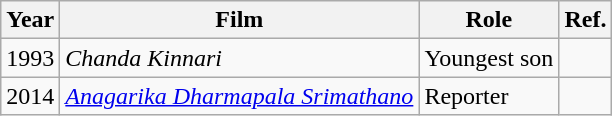<table class="wikitable">
<tr>
<th>Year</th>
<th>Film</th>
<th>Role</th>
<th>Ref.</th>
</tr>
<tr>
<td>1993</td>
<td><em>Chanda Kinnari</em></td>
<td>Youngest son</td>
<td></td>
</tr>
<tr>
<td>2014</td>
<td><em><a href='#'>Anagarika Dharmapala Srimathano</a></em></td>
<td>Reporter</td>
<td></td>
</tr>
</table>
